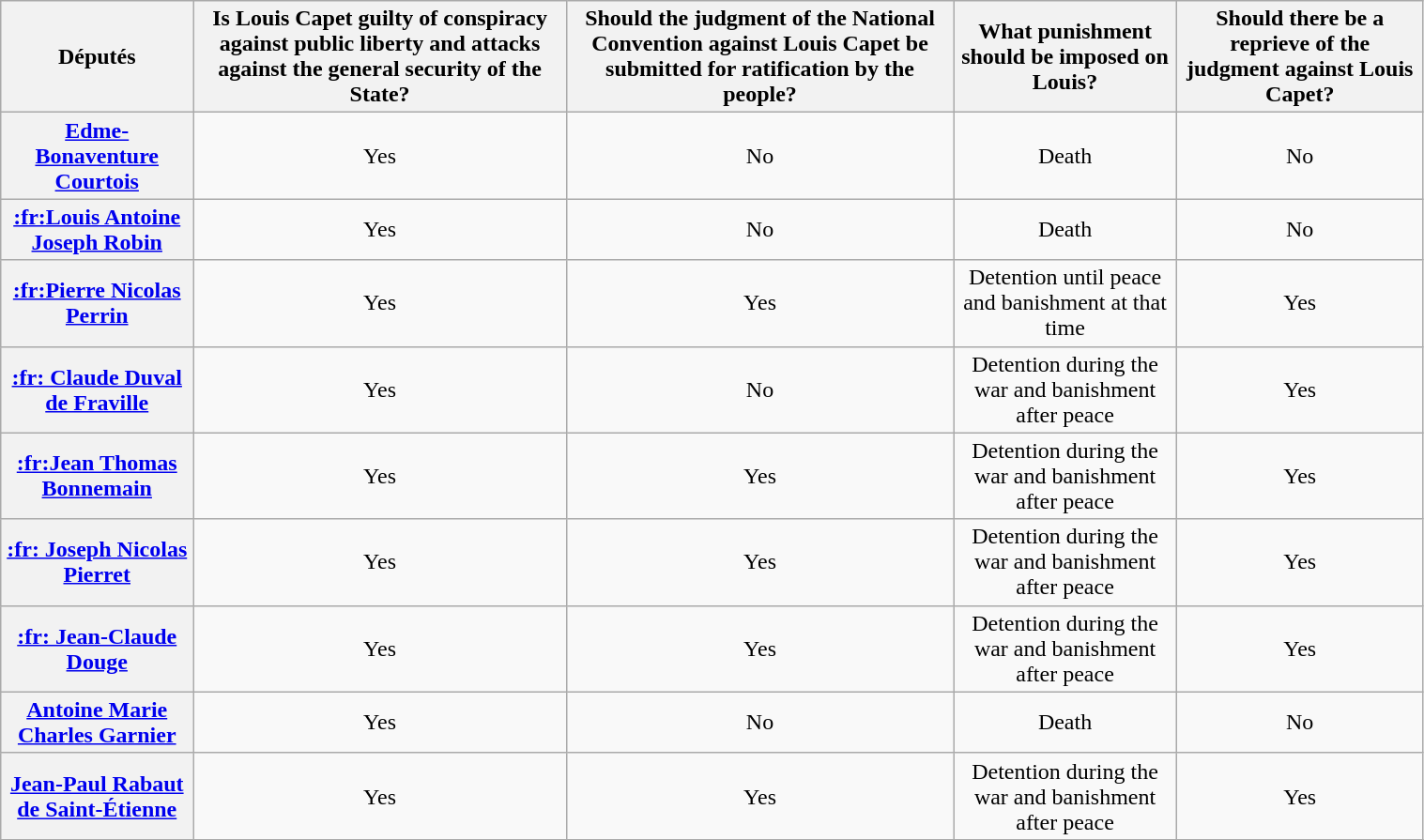<table class="wikitable sortable" style="text-align:center; width:80%;">
<tr>
<th scope=col>Députés</th>
<th scope=col>Is Louis Capet guilty of conspiracy against public liberty and attacks against the general security of the State?</th>
<th scope=col>Should the judgment of the National Convention against Louis Capet be submitted for ratification by the people?</th>
<th scope=col>What punishment should be imposed on Louis?</th>
<th scope=col>Should there be a reprieve of the judgment against Louis Capet?</th>
</tr>
<tr>
<th scope=row><a href='#'>Edme-Bonaventure Courtois</a></th>
<td>Yes</td>
<td>No</td>
<td>Death</td>
<td>No</td>
</tr>
<tr>
<th scope=row><a href='#'>:fr:Louis Antoine Joseph Robin</a></th>
<td>Yes</td>
<td>No</td>
<td>Death</td>
<td>No</td>
</tr>
<tr>
<th scope=row><a href='#'>:fr:Pierre Nicolas Perrin</a></th>
<td>Yes</td>
<td>Yes</td>
<td>Detention until peace and banishment at that time</td>
<td>Yes</td>
</tr>
<tr>
<th scope=row><a href='#'>:fr: Claude Duval de Fraville</a></th>
<td>Yes</td>
<td>No</td>
<td>Detention during the war and banishment after peace</td>
<td>Yes</td>
</tr>
<tr>
<th scope=row><a href='#'>:fr:Jean Thomas Bonnemain</a></th>
<td>Yes</td>
<td>Yes</td>
<td>Detention during the war and banishment after peace</td>
<td>Yes</td>
</tr>
<tr>
<th scope=row><a href='#'>:fr: Joseph Nicolas Pierret</a></th>
<td>Yes</td>
<td>Yes</td>
<td>Detention during the war and banishment after peace</td>
<td>Yes</td>
</tr>
<tr>
<th scope=row><a href='#'>:fr: Jean-Claude Douge</a></th>
<td>Yes</td>
<td>Yes</td>
<td>Detention during the war and banishment after peace</td>
<td>Yes</td>
</tr>
<tr>
<th scope=row><a href='#'>Antoine Marie Charles Garnier</a></th>
<td>Yes</td>
<td>No</td>
<td>Death</td>
<td>No</td>
</tr>
<tr>
<th scope=row><a href='#'>Jean-Paul Rabaut de Saint-Étienne</a></th>
<td>Yes</td>
<td>Yes</td>
<td>Detention during the war and banishment after peace</td>
<td>Yes</td>
</tr>
<tr>
</tr>
</table>
